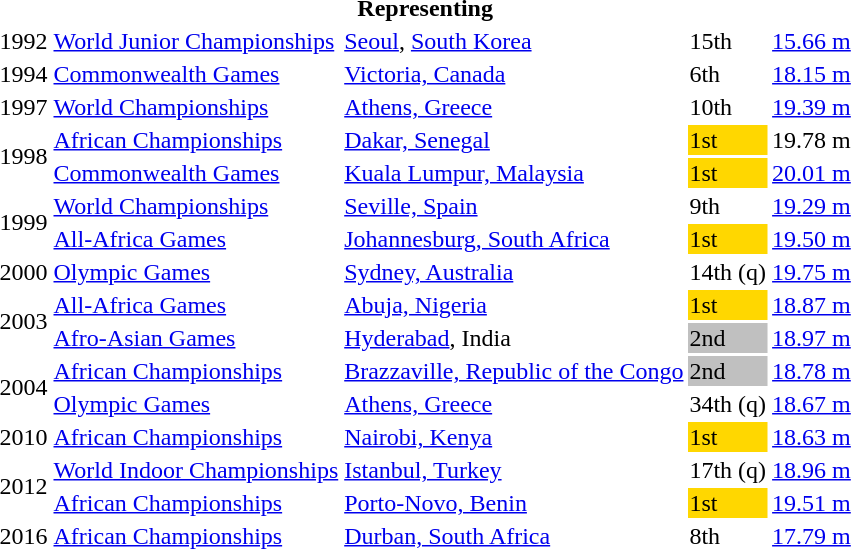<table>
<tr>
<th colspan="5">Representing </th>
</tr>
<tr>
<td>1992</td>
<td><a href='#'>World Junior Championships</a></td>
<td><a href='#'>Seoul</a>, <a href='#'>South Korea</a></td>
<td>15th</td>
<td><a href='#'>15.66 m</a></td>
</tr>
<tr>
<td>1994</td>
<td><a href='#'>Commonwealth Games</a></td>
<td><a href='#'>Victoria, Canada</a></td>
<td>6th</td>
<td><a href='#'>18.15 m</a></td>
</tr>
<tr>
<td>1997</td>
<td><a href='#'>World Championships</a></td>
<td><a href='#'>Athens, Greece</a></td>
<td>10th</td>
<td><a href='#'>19.39 m</a></td>
</tr>
<tr>
<td rowspan=2>1998</td>
<td><a href='#'>African Championships</a></td>
<td><a href='#'>Dakar, Senegal</a></td>
<td bgcolor=gold>1st</td>
<td>19.78 m</td>
</tr>
<tr>
<td><a href='#'>Commonwealth Games</a></td>
<td><a href='#'>Kuala Lumpur, Malaysia</a></td>
<td bgcolor=gold>1st</td>
<td><a href='#'>20.01 m</a></td>
</tr>
<tr>
<td rowspan=2>1999</td>
<td><a href='#'>World Championships</a></td>
<td><a href='#'>Seville, Spain</a></td>
<td>9th</td>
<td><a href='#'>19.29 m</a></td>
</tr>
<tr>
<td><a href='#'>All-Africa Games</a></td>
<td><a href='#'>Johannesburg, South Africa</a></td>
<td bgcolor=gold>1st</td>
<td><a href='#'>19.50 m</a></td>
</tr>
<tr>
<td>2000</td>
<td><a href='#'>Olympic Games</a></td>
<td><a href='#'>Sydney, Australia</a></td>
<td>14th (q)</td>
<td><a href='#'>19.75 m</a></td>
</tr>
<tr>
<td rowspan=2>2003</td>
<td><a href='#'>All-Africa Games</a></td>
<td><a href='#'>Abuja, Nigeria</a></td>
<td bgcolor=gold>1st</td>
<td><a href='#'>18.87 m</a></td>
</tr>
<tr>
<td><a href='#'>Afro-Asian Games</a></td>
<td><a href='#'>Hyderabad</a>, India</td>
<td bgcolor=silver>2nd</td>
<td><a href='#'>18.97 m</a></td>
</tr>
<tr>
<td rowspan=2>2004</td>
<td><a href='#'>African Championships</a></td>
<td><a href='#'>Brazzaville, Republic of the Congo</a></td>
<td bgcolor=silver>2nd</td>
<td><a href='#'>18.78 m</a></td>
</tr>
<tr>
<td><a href='#'>Olympic Games</a></td>
<td><a href='#'>Athens, Greece</a></td>
<td>34th (q)</td>
<td><a href='#'>18.67 m</a></td>
</tr>
<tr>
<td>2010</td>
<td><a href='#'>African Championships</a></td>
<td><a href='#'>Nairobi, Kenya</a></td>
<td bgcolor=gold>1st</td>
<td><a href='#'>18.63 m</a></td>
</tr>
<tr>
<td rowspan=2>2012</td>
<td><a href='#'>World Indoor Championships</a></td>
<td><a href='#'>Istanbul, Turkey</a></td>
<td>17th (q)</td>
<td><a href='#'>18.96 m</a></td>
</tr>
<tr>
<td><a href='#'>African Championships</a></td>
<td><a href='#'>Porto-Novo, Benin</a></td>
<td bgcolor=gold>1st</td>
<td><a href='#'>19.51 m</a></td>
</tr>
<tr>
<td>2016</td>
<td><a href='#'>African Championships</a></td>
<td><a href='#'>Durban, South Africa</a></td>
<td>8th</td>
<td><a href='#'>17.79 m</a></td>
</tr>
</table>
